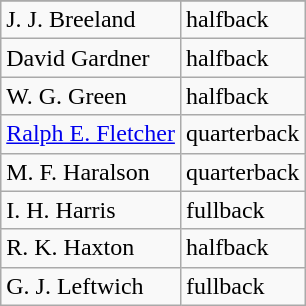<table class="wikitable">
<tr>
</tr>
<tr>
<td>J. J. Breeland</td>
<td>halfback</td>
</tr>
<tr>
<td>David Gardner</td>
<td>halfback</td>
</tr>
<tr>
<td>W. G. Green</td>
<td>halfback</td>
</tr>
<tr>
<td><a href='#'>Ralph E. Fletcher</a></td>
<td>quarterback</td>
</tr>
<tr>
<td>M. F. Haralson</td>
<td>quarterback</td>
</tr>
<tr>
<td>I. H. Harris</td>
<td>fullback</td>
</tr>
<tr>
<td>R. K. Haxton</td>
<td>halfback</td>
</tr>
<tr>
<td>G. J. Leftwich</td>
<td>fullback</td>
</tr>
</table>
